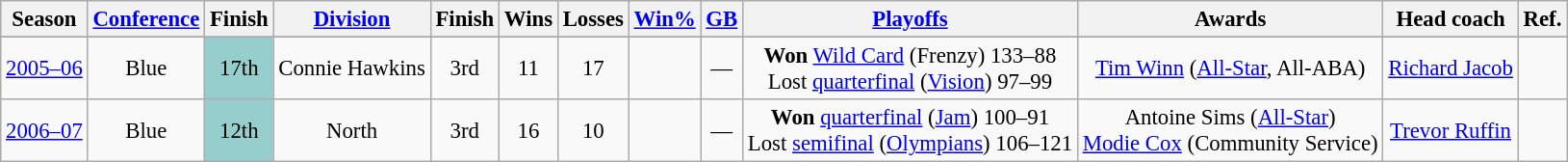<table class="wikitable" style="text-align:center; font-size:95%" summary="Season (sortable), Conference, Finish (sortable), Division, Finish (sortable), Wins (sortable), Losses (sortable), Win% (sortable), GB (sortable), Playoffs, Awards and Head coach">
<tr>
<th scope="col">Season</th>
<th scope="col" class="unsortable"><a href='#'>Conference</a></th>
<th scope="col">Finish</th>
<th scope="col" class="unsortable"><a href='#'>Division</a></th>
<th scope="col">Finish</th>
<th scope="col">Wins</th>
<th scope="col">Losses</th>
<th scope="col" class="unsortable"><a href='#'>Win%</a></th>
<th scope="col" data-sort-type="number"><a href='#'>GB</a></th>
<th scope="col" class="unsortable"><a href='#'>Playoffs</a></th>
<th scope="col" class="unsortable">Awards</th>
<th scope="col" class="unsortable">Head coach</th>
<th scope="col" class="unsortable">Ref.</th>
</tr>
<tr>
</tr>
<tr>
<td><a href='#'>2005–06</a></td>
<td>Blue</td>
<td bgcolor="#96CDCD">17th</td>
<td>Connie Hawkins</td>
<td>3rd</td>
<td>11</td>
<td>17</td>
<td></td>
<td>—</td>
<td><strong>Won</strong> <a href='#'>Wild Card</a> (Frenzy) 133–88<br>Lost <a href='#'>quarterfinal</a> (<a href='#'>Vision</a>) 97–99</td>
<td><a href='#'>Tim Winn</a> (<a href='#'>All-Star</a>, All-ABA)</td>
<td><a href='#'>Richard Jacob</a></td>
<td></td>
</tr>
<tr>
<td><a href='#'>2006–07</a></td>
<td>Blue</td>
<td bgcolor="#96CDCD">12th</td>
<td>North</td>
<td>3rd</td>
<td>16</td>
<td>10</td>
<td></td>
<td>—</td>
<td><strong>Won</strong> <a href='#'>quarterfinal</a> (<a href='#'>Jam</a>) 100–91<br>Lost <a href='#'>semifinal</a> (<a href='#'>Olympians</a>) 106–121</td>
<td>Antoine Sims (<a href='#'>All-Star</a>)<br><a href='#'>Modie Cox</a> (Community Service)</td>
<td><a href='#'>Trevor Ruffin</a></td>
<td></td>
</tr>
</table>
